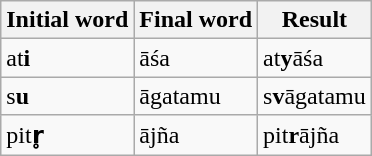<table class="wikitable">
<tr>
<th>Initial word</th>
<th>Final word</th>
<th>Result</th>
</tr>
<tr>
<td>at<strong>i</strong></td>
<td>āśa</td>
<td>at<strong>y</strong>āśa</td>
</tr>
<tr>
<td>s<strong>u</strong></td>
<td>āgatamu</td>
<td>s<strong>v</strong>āgatamu</td>
</tr>
<tr>
<td>pit<strong>r̥</strong></td>
<td>ājña</td>
<td>pit<strong>r</strong>ājña</td>
</tr>
</table>
